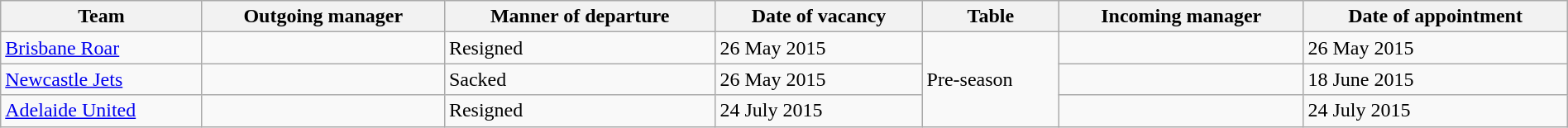<table class="wikitable sortable" style="width:100%;">
<tr>
<th>Team</th>
<th>Outgoing manager</th>
<th>Manner of departure</th>
<th>Date of vacancy</th>
<th>Table</th>
<th>Incoming manager</th>
<th>Date of appointment</th>
</tr>
<tr>
<td><a href='#'>Brisbane Roar</a></td>
<td></td>
<td>Resigned</td>
<td>26 May 2015</td>
<td rowspan=3>Pre-season</td>
<td></td>
<td>26 May 2015</td>
</tr>
<tr>
<td><a href='#'>Newcastle Jets</a></td>
<td></td>
<td>Sacked</td>
<td>26 May 2015</td>
<td></td>
<td>18 June 2015</td>
</tr>
<tr>
<td><a href='#'>Adelaide United</a></td>
<td></td>
<td>Resigned</td>
<td>24 July 2015</td>
<td></td>
<td>24 July 2015</td>
</tr>
</table>
